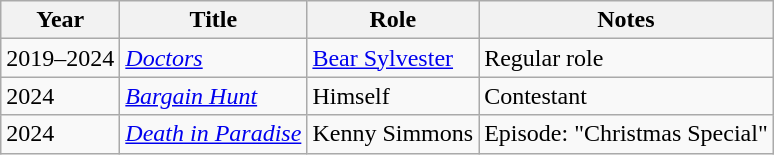<table class="wikitable">
<tr>
<th>Year</th>
<th>Title</th>
<th>Role</th>
<th>Notes</th>
</tr>
<tr>
<td>2019–2024</td>
<td><em><a href='#'>Doctors</a></em></td>
<td><a href='#'>Bear Sylvester</a></td>
<td>Regular role</td>
</tr>
<tr>
<td>2024</td>
<td><em><a href='#'>Bargain Hunt</a></em></td>
<td>Himself</td>
<td>Contestant</td>
</tr>
<tr>
<td>2024</td>
<td><em><a href='#'>Death in Paradise</a></em></td>
<td>Kenny Simmons</td>
<td>Episode: "Christmas Special"</td>
</tr>
</table>
